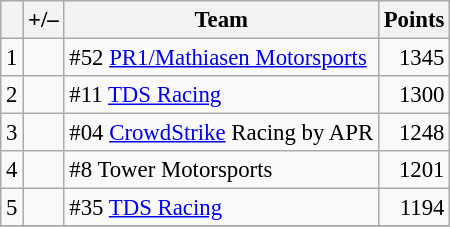<table class="wikitable" style="font-size: 95%;">
<tr>
<th scope="col"></th>
<th scope="col">+/–</th>
<th scope="col">Team</th>
<th scope="col">Points</th>
</tr>
<tr>
<td align=center>1</td>
<td align="left"></td>
<td> #52 <a href='#'>PR1/Mathiasen Motorsports</a></td>
<td align=right>1345</td>
</tr>
<tr>
<td align=center>2</td>
<td align="left"></td>
<td> #11 <a href='#'>TDS Racing</a></td>
<td align=right>1300</td>
</tr>
<tr>
<td align=center>3</td>
<td align="left"></td>
<td> #04 <a href='#'>CrowdStrike</a> Racing by APR</td>
<td align=right>1248</td>
</tr>
<tr>
<td align=center>4</td>
<td align="left"></td>
<td> #8 Tower Motorsports</td>
<td align=right>1201</td>
</tr>
<tr>
<td align=center>5</td>
<td align="left"></td>
<td> #35 <a href='#'>TDS Racing</a></td>
<td align=right>1194</td>
</tr>
<tr>
</tr>
</table>
